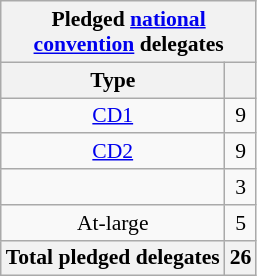<table class="wikitable sortable" style="font-size:90%;text-align:center;float:none;padding:5px;">
<tr>
<th colspan="2">Pledged <a href='#'>national<br>convention</a> delegates</th>
</tr>
<tr>
<th>Type</th>
<th></th>
</tr>
<tr>
<td><a href='#'>CD1</a></td>
<td>9</td>
</tr>
<tr>
<td><a href='#'>CD2</a></td>
<td>9</td>
</tr>
<tr>
<td></td>
<td>3</td>
</tr>
<tr>
<td>At-large</td>
<td>5</td>
</tr>
<tr>
<th>Total pledged delegates</th>
<th>26</th>
</tr>
</table>
